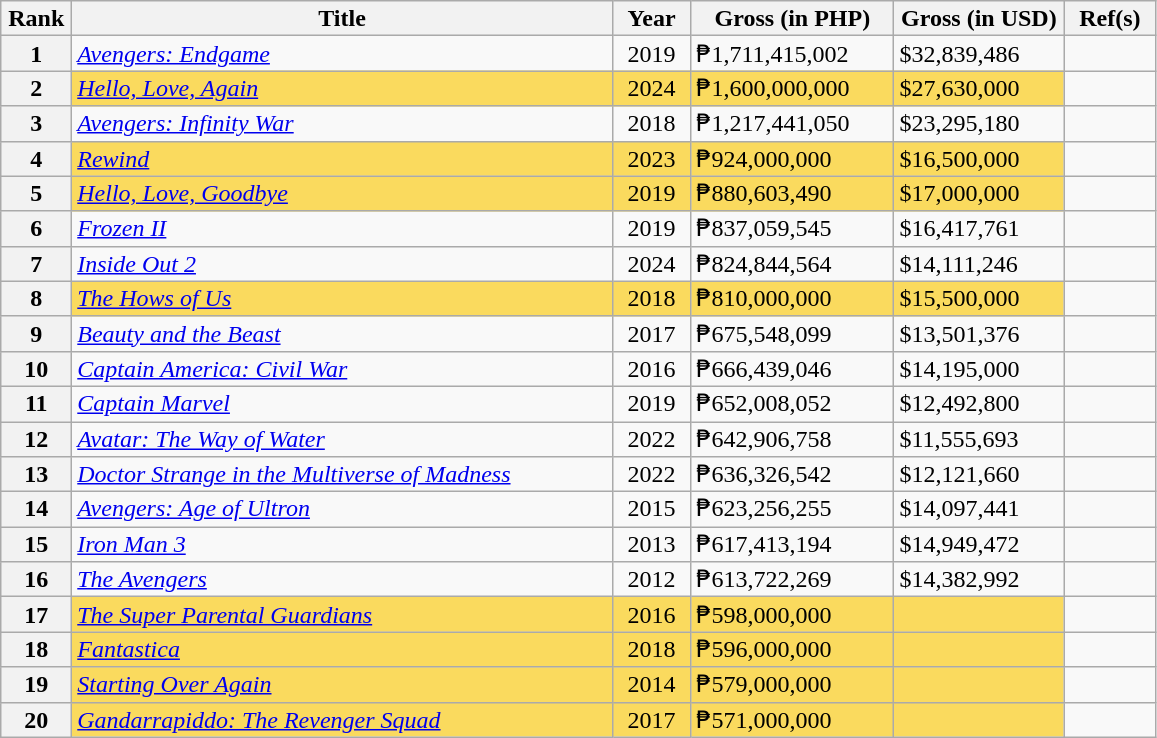<table class="wikitable sortable" style="text-align:left; font-size:100%; line-height:16px; width:61%;">
<tr>
<th style="width:1%;">Rank</th>
<th style="width:35%;">Title</th>
<th style="width:5%;">Year</th>
<th style="width:10%;">Gross (in PHP)</th>
<th style="width:10%;">Gross (in USD)</th>
<th style="width:5%;">Ref(s)</th>
</tr>
<tr>
<th>1</th>
<td><em><a href='#'>Avengers: Endgame</a></em></td>
<td style="text-align:center;">2019</td>
<td>₱1,711,415,002</td>
<td>$32,839,486</td>
<td style="text-align:center;"></td>
</tr>
<tr>
<th>2</th>
<td style="background:#FADA5E;"><em><a href='#'>Hello, Love, Again</a></em></td>
<td style="background:#FADA5E; text-align:center;">2024</td>
<td style="background:#FADA5E;">₱1,600,000,000</td>
<td style="background:#FADA5E;">$27,630,000</td>
<td style="text-align:center;"></td>
</tr>
<tr>
<th>3</th>
<td><em><a href='#'>Avengers: Infinity War</a></em></td>
<td style="text-align:center;">2018</td>
<td>₱1,217,441,050</td>
<td>$23,295,180</td>
<td style="text-align:center;"></td>
</tr>
<tr>
<th>4</th>
<td style="background:#FADA5E;"><em><a href='#'>Rewind</a></em></td>
<td style="background:#FADA5E; text-align:center;">2023</td>
<td style="background:#FADA5E;">₱924,000,000</td>
<td style="background:#FADA5E;">$16,500,000</td>
<td style="text-align:center;"></td>
</tr>
<tr>
<th>5</th>
<td style="background:#FADA5E;"><em><a href='#'>Hello, Love, Goodbye</a></em></td>
<td style="background:#FADA5E; text-align:center;">2019</td>
<td style="background:#FADA5E;">₱880,603,490</td>
<td style="background:#FADA5E;">$17,000,000</td>
<td style="text-align:center;"></td>
</tr>
<tr>
<th>6</th>
<td><em><a href='#'>Frozen II</a></em></td>
<td style="text-align:center;">2019</td>
<td>₱837,059,545</td>
<td>$16,417,761</td>
<td style="text-align:center;"></td>
</tr>
<tr>
<th>7</th>
<td><em><a href='#'>Inside Out 2</a></em></td>
<td style="text-align:center;">2024</td>
<td>₱824,844,564</td>
<td>$14,111,246</td>
<td style="text-align:center;"></td>
</tr>
<tr>
<th>8</th>
<td style="background:#FADA5E;"><em><a href='#'>The Hows of Us</a></em></td>
<td style="background:#FADA5E; text-align:center;">2018</td>
<td style="background:#FADA5E;">₱810,000,000</td>
<td style="background:#FADA5E;">$15,500,000</td>
<td style="text-align:center;"></td>
</tr>
<tr>
<th>9</th>
<td><em><a href='#'>Beauty and the Beast</a></em></td>
<td style="text-align:center;">2017</td>
<td>₱675,548,099</td>
<td>$13,501,376</td>
<td style="text-align:center;"></td>
</tr>
<tr>
<th>10</th>
<td><em><a href='#'>Captain America: Civil War</a></em></td>
<td style="text-align:center;">2016</td>
<td>₱666,439,046</td>
<td>$14,195,000</td>
<td style="text-align:center;"></td>
</tr>
<tr>
<th>11</th>
<td><em><a href='#'>Captain Marvel</a></em></td>
<td style="text-align:center;">2019</td>
<td>₱652,008,052</td>
<td>$12,492,800</td>
<td style="text-align:center;"></td>
</tr>
<tr>
<th>12</th>
<td><em><a href='#'>Avatar: The Way of Water</a></em></td>
<td style="text-align:center;">2022</td>
<td>₱642,906,758</td>
<td>$11,555,693</td>
<td style="text-align:center;"></td>
</tr>
<tr>
<th>13</th>
<td><em><a href='#'>Doctor Strange in the Multiverse of Madness</a></em></td>
<td style="text-align:center;">2022</td>
<td>₱636,326,542</td>
<td>$12,121,660</td>
<td style="text-align:center;"></td>
</tr>
<tr>
<th>14</th>
<td><em><a href='#'>Avengers: Age of Ultron</a></em></td>
<td style="text-align:center;">2015</td>
<td>₱623,256,255</td>
<td>$14,097,441</td>
<td style="text-align:center;"></td>
</tr>
<tr>
<th>15</th>
<td><em><a href='#'>Iron Man 3</a></em></td>
<td style="text-align:center;">2013</td>
<td>₱617,413,194</td>
<td>$14,949,472</td>
<td style="text-align:center;"></td>
</tr>
<tr>
<th>16</th>
<td><em><a href='#'>The Avengers</a></em></td>
<td style="text-align:center;">2012</td>
<td>₱613,722,269</td>
<td>$14,382,992</td>
<td style="text-align:center;"></td>
</tr>
<tr>
<th>17</th>
<td style="background:#FADA5E;"><em><a href='#'>The Super Parental Guardians</a></em></td>
<td style="background:#FADA5E; text-align:center;">2016</td>
<td style="background:#FADA5E;">₱598,000,000</td>
<td style="background:#FADA5E;"></td>
<td style="text-align:center;"></td>
</tr>
<tr>
<th>18</th>
<td style="background:#FADA5E;"><em><a href='#'>Fantastica</a></em></td>
<td style="background:#FADA5E; text-align:center;">2018</td>
<td style="background:#FADA5E;">₱596,000,000</td>
<td style="background:#FADA5E;"></td>
<td style="text-align:center;"></td>
</tr>
<tr>
<th>19</th>
<td style="background:#FADA5E;"><em><a href='#'>Starting Over Again</a></em></td>
<td style="background:#FADA5E; text-align:center;">2014</td>
<td style="background:#FADA5E;">₱579,000,000</td>
<td style="background:#FADA5E;"></td>
<td style="text-align:center;"></td>
</tr>
<tr>
<th>20</th>
<td style="background:#FADA5E;"><em><a href='#'>Gandarrapiddo: The Revenger Squad</a></em></td>
<td style="background:#FADA5E; text-align:center;">2017</td>
<td style="background:#FADA5E;">₱571,000,000</td>
<td style="background:#FADA5E;"></td>
<td style="text-align:center;"></td>
</tr>
</table>
